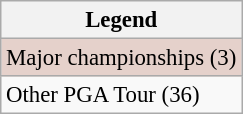<table class="wikitable" style="font-size:95%;">
<tr>
<th>Legend</th>
</tr>
<tr style="background:#e5d1cb;">
<td>Major championships (3)</td>
</tr>
<tr>
<td>Other PGA Tour (36)</td>
</tr>
</table>
